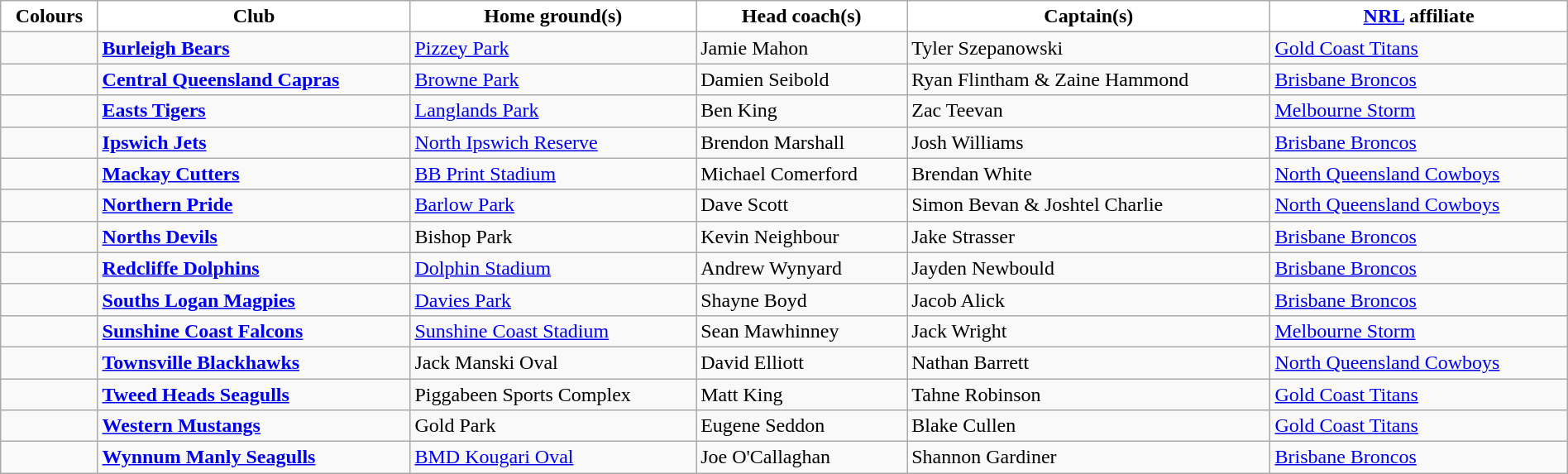<table class="wikitable" style="width:100%; text-align:left">
<tr>
<th style="background:white">Colours</th>
<th style="background:white">Club</th>
<th style="background:white">Home ground(s)</th>
<th style="background:white">Head coach(s)</th>
<th style="background:white">Captain(s)</th>
<th style="background:white"><a href='#'>NRL</a> affiliate</th>
</tr>
<tr>
<td></td>
<td><strong><a href='#'>Burleigh Bears</a></strong></td>
<td><a href='#'>Pizzey Park</a></td>
<td>Jamie Mahon</td>
<td>Tyler Szepanowski</td>
<td> <a href='#'>Gold Coast Titans</a></td>
</tr>
<tr>
<td></td>
<td><strong><a href='#'>Central Queensland Capras</a></strong></td>
<td><a href='#'>Browne Park</a></td>
<td>Damien Seibold</td>
<td>Ryan Flintham & Zaine Hammond</td>
<td> <a href='#'>Brisbane Broncos</a></td>
</tr>
<tr>
<td></td>
<td><strong><a href='#'>Easts Tigers</a></strong></td>
<td><a href='#'>Langlands Park</a></td>
<td>Ben King</td>
<td>Zac Teevan</td>
<td> <a href='#'>Melbourne Storm</a></td>
</tr>
<tr>
<td></td>
<td><strong><a href='#'>Ipswich Jets</a></strong></td>
<td><a href='#'>North Ipswich Reserve</a></td>
<td>Brendon Marshall</td>
<td>Josh Williams</td>
<td> <a href='#'>Brisbane Broncos</a></td>
</tr>
<tr>
<td></td>
<td><strong><a href='#'>Mackay Cutters</a></strong></td>
<td><a href='#'>BB Print Stadium</a></td>
<td>Michael Comerford</td>
<td>Brendan White</td>
<td> <a href='#'>North Queensland Cowboys</a></td>
</tr>
<tr>
<td></td>
<td><strong><a href='#'>Northern Pride</a></strong></td>
<td><a href='#'>Barlow Park</a></td>
<td>Dave Scott</td>
<td>Simon Bevan & Joshtel Charlie</td>
<td> <a href='#'>North Queensland Cowboys</a></td>
</tr>
<tr>
<td></td>
<td><strong><a href='#'>Norths Devils</a></strong></td>
<td>Bishop Park</td>
<td>Kevin Neighbour</td>
<td>Jake Strasser</td>
<td> <a href='#'>Brisbane Broncos</a></td>
</tr>
<tr>
<td></td>
<td><strong><a href='#'>Redcliffe Dolphins</a></strong></td>
<td><a href='#'>Dolphin Stadium</a></td>
<td>Andrew Wynyard</td>
<td>Jayden Newbould</td>
<td> <a href='#'>Brisbane Broncos</a></td>
</tr>
<tr>
<td></td>
<td><strong><a href='#'>Souths Logan Magpies</a></strong></td>
<td><a href='#'>Davies Park</a></td>
<td>Shayne Boyd</td>
<td>Jacob Alick</td>
<td> <a href='#'>Brisbane Broncos</a></td>
</tr>
<tr>
<td></td>
<td><strong><a href='#'>Sunshine Coast Falcons</a></strong></td>
<td><a href='#'>Sunshine Coast Stadium</a></td>
<td>Sean Mawhinney</td>
<td>Jack Wright</td>
<td> <a href='#'>Melbourne Storm</a></td>
</tr>
<tr>
<td></td>
<td><strong><a href='#'>Townsville Blackhawks</a></strong></td>
<td>Jack Manski Oval</td>
<td>David Elliott</td>
<td>Nathan Barrett</td>
<td> <a href='#'>North Queensland Cowboys</a></td>
</tr>
<tr>
<td></td>
<td><strong><a href='#'>Tweed Heads Seagulls</a></strong></td>
<td>Piggabeen Sports Complex</td>
<td>Matt King</td>
<td>Tahne Robinson</td>
<td> <a href='#'>Gold Coast Titans</a></td>
</tr>
<tr>
<td></td>
<td><strong><a href='#'>Western Mustangs</a></strong></td>
<td>Gold Park</td>
<td>Eugene Seddon</td>
<td>Blake Cullen</td>
<td> <a href='#'>Gold Coast Titans</a></td>
</tr>
<tr>
<td></td>
<td><strong><a href='#'>Wynnum Manly Seagulls</a></strong></td>
<td><a href='#'>BMD Kougari Oval</a></td>
<td>Joe O'Callaghan</td>
<td>Shannon Gardiner</td>
<td> <a href='#'>Brisbane Broncos</a></td>
</tr>
</table>
